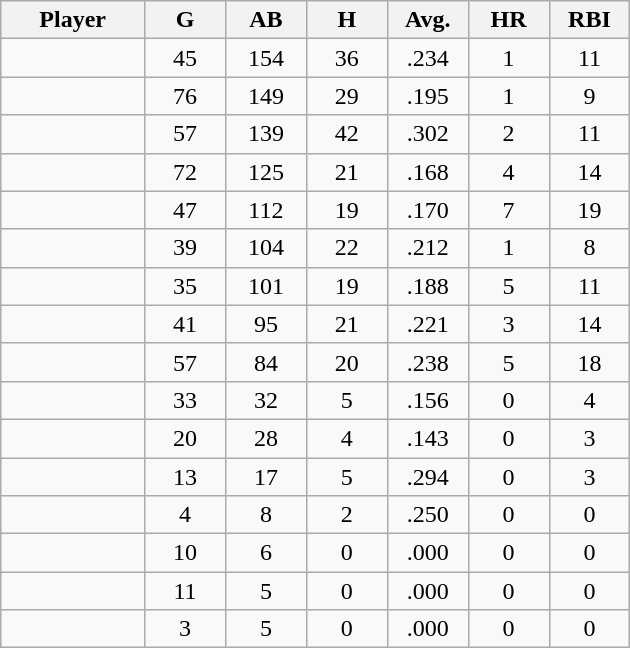<table class="wikitable sortable">
<tr>
<th bgcolor="#DDDDFF" width="16%">Player</th>
<th bgcolor="#DDDDFF" width="9%">G</th>
<th bgcolor="#DDDDFF" width="9%">AB</th>
<th bgcolor="#DDDDFF" width="9%">H</th>
<th bgcolor="#DDDDFF" width="9%">Avg.</th>
<th bgcolor="#DDDDFF" width="9%">HR</th>
<th bgcolor="#DDDDFF" width="9%">RBI</th>
</tr>
<tr align="center">
<td></td>
<td>45</td>
<td>154</td>
<td>36</td>
<td>.234</td>
<td>1</td>
<td>11</td>
</tr>
<tr align="center">
<td></td>
<td>76</td>
<td>149</td>
<td>29</td>
<td>.195</td>
<td>1</td>
<td>9</td>
</tr>
<tr align="center">
<td></td>
<td>57</td>
<td>139</td>
<td>42</td>
<td>.302</td>
<td>2</td>
<td>11</td>
</tr>
<tr align="center">
<td></td>
<td>72</td>
<td>125</td>
<td>21</td>
<td>.168</td>
<td>4</td>
<td>14</td>
</tr>
<tr align="center">
<td></td>
<td>47</td>
<td>112</td>
<td>19</td>
<td>.170</td>
<td>7</td>
<td>19</td>
</tr>
<tr align="center">
<td></td>
<td>39</td>
<td>104</td>
<td>22</td>
<td>.212</td>
<td>1</td>
<td>8</td>
</tr>
<tr align="center">
<td></td>
<td>35</td>
<td>101</td>
<td>19</td>
<td>.188</td>
<td>5</td>
<td>11</td>
</tr>
<tr align="center">
<td></td>
<td>41</td>
<td>95</td>
<td>21</td>
<td>.221</td>
<td>3</td>
<td>14</td>
</tr>
<tr align="center">
<td></td>
<td>57</td>
<td>84</td>
<td>20</td>
<td>.238</td>
<td>5</td>
<td>18</td>
</tr>
<tr align="center">
<td></td>
<td>33</td>
<td>32</td>
<td>5</td>
<td>.156</td>
<td>0</td>
<td>4</td>
</tr>
<tr align="center">
<td></td>
<td>20</td>
<td>28</td>
<td>4</td>
<td>.143</td>
<td>0</td>
<td>3</td>
</tr>
<tr align="center">
<td></td>
<td>13</td>
<td>17</td>
<td>5</td>
<td>.294</td>
<td>0</td>
<td>3</td>
</tr>
<tr align="center">
<td></td>
<td>4</td>
<td>8</td>
<td>2</td>
<td>.250</td>
<td>0</td>
<td>0</td>
</tr>
<tr align="center">
<td></td>
<td>10</td>
<td>6</td>
<td>0</td>
<td>.000</td>
<td>0</td>
<td>0</td>
</tr>
<tr align="center">
<td></td>
<td>11</td>
<td>5</td>
<td>0</td>
<td>.000</td>
<td>0</td>
<td>0</td>
</tr>
<tr align="center">
<td></td>
<td>3</td>
<td>5</td>
<td>0</td>
<td>.000</td>
<td>0</td>
<td>0</td>
</tr>
</table>
